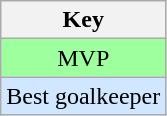<table class="wikitable" style="text-align:center">
<tr>
<th>Key</th>
</tr>
<tr bgcolor="#9eff9e">
<td>MVP</td>
</tr>
<tr style="background:#d0e7ff">
<td>Best goalkeeper</td>
</tr>
</table>
